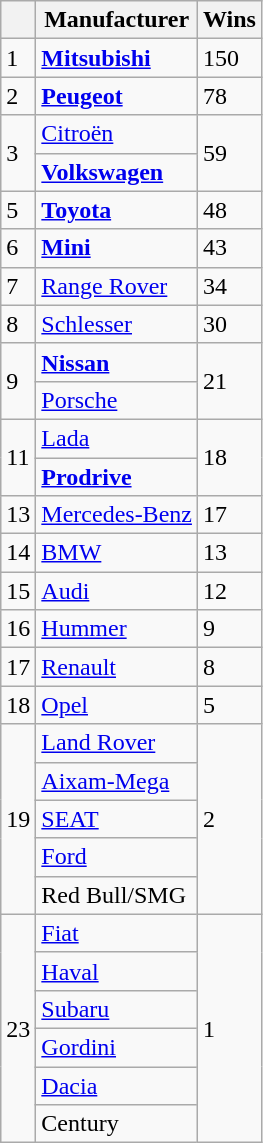<table class="wikitable">
<tr>
<th></th>
<th>Manufacturer</th>
<th>Wins</th>
</tr>
<tr>
<td>1</td>
<td> <strong><a href='#'>Mitsubishi</a></strong></td>
<td>150</td>
</tr>
<tr>
<td>2</td>
<td> <strong><a href='#'>Peugeot</a></strong></td>
<td>78</td>
</tr>
<tr>
<td rowspan="2">3</td>
<td> <a href='#'>Citroën</a></td>
<td rowspan="2">59</td>
</tr>
<tr>
<td> <strong><a href='#'>Volkswagen</a></strong></td>
</tr>
<tr>
<td>5</td>
<td> <strong><a href='#'>Toyota</a></strong></td>
<td>48</td>
</tr>
<tr>
<td>6</td>
<td> <strong><a href='#'>Mini</a></strong></td>
<td>43</td>
</tr>
<tr>
<td>7</td>
<td> <a href='#'>Range Rover</a></td>
<td>34</td>
</tr>
<tr>
<td>8</td>
<td> <a href='#'>Schlesser</a></td>
<td>30</td>
</tr>
<tr>
<td rowspan="2">9</td>
<td> <strong><a href='#'>Nissan</a></strong></td>
<td rowspan="2">21</td>
</tr>
<tr>
<td> <a href='#'>Porsche</a></td>
</tr>
<tr>
<td rowspan="2">11</td>
<td> <a href='#'>Lada</a></td>
<td rowspan="2">18</td>
</tr>
<tr>
<td> <strong><a href='#'>Prodrive</a></strong></td>
</tr>
<tr>
<td>13</td>
<td> <a href='#'>Mercedes-Benz</a></td>
<td>17</td>
</tr>
<tr>
<td>14</td>
<td> <a href='#'>BMW</a></td>
<td>13</td>
</tr>
<tr>
<td>15</td>
<td> <a href='#'>Audi</a></td>
<td>12</td>
</tr>
<tr>
<td>16</td>
<td> <a href='#'>Hummer</a></td>
<td>9</td>
</tr>
<tr>
<td>17</td>
<td> <a href='#'>Renault</a></td>
<td>8</td>
</tr>
<tr>
<td>18</td>
<td> <a href='#'>Opel</a></td>
<td>5</td>
</tr>
<tr>
<td rowspan="5">19</td>
<td> <a href='#'>Land Rover</a></td>
<td rowspan="5">2</td>
</tr>
<tr>
<td> <a href='#'>Aixam-Mega</a></td>
</tr>
<tr>
<td> <a href='#'>SEAT</a></td>
</tr>
<tr>
<td> <a href='#'>Ford</a></td>
</tr>
<tr>
<td> Red Bull/SMG</td>
</tr>
<tr>
<td rowspan="6">23</td>
<td> <a href='#'>Fiat</a></td>
<td rowspan="6">1</td>
</tr>
<tr>
<td> <a href='#'>Haval</a></td>
</tr>
<tr>
<td> <a href='#'>Subaru</a></td>
</tr>
<tr>
<td> <a href='#'>Gordini</a></td>
</tr>
<tr>
<td> <a href='#'>Dacia</a></td>
</tr>
<tr>
<td> Century</td>
</tr>
</table>
